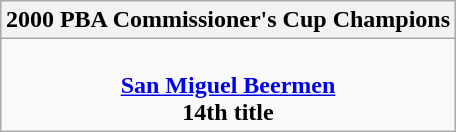<table class=wikitable style="text-align:center; margin:auto">
<tr>
<th>2000 PBA Commissioner's Cup Champions</th>
</tr>
<tr>
<td><br> <strong><a href='#'>San Miguel Beermen</a></strong> <br> <strong>14th title</strong></td>
</tr>
</table>
